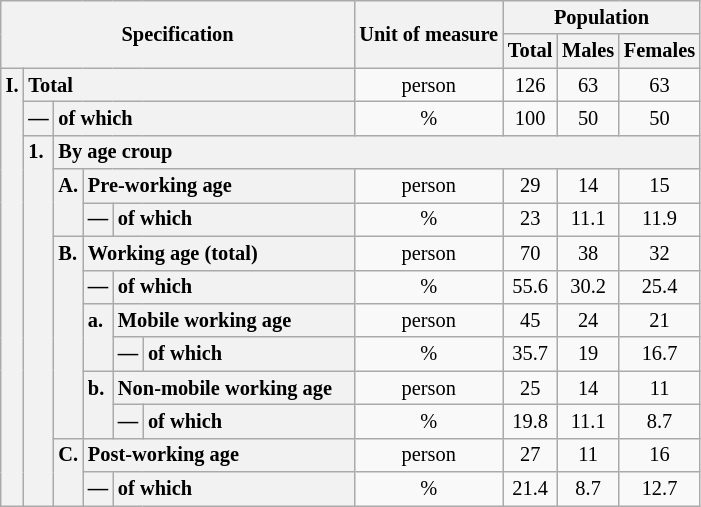<table class="wikitable" style="font-size:85%; text-align:center">
<tr>
<th rowspan="2" colspan="6">Specification</th>
<th rowspan="2">Unit of measure</th>
<th colspan="3" rowspan="1">Population</th>
</tr>
<tr>
<th>Total</th>
<th>Males</th>
<th>Females</th>
</tr>
<tr>
<th style="text-align:left" valign="top" rowspan="13">I.</th>
<th style="text-align:left" colspan="5">Total</th>
<td>person</td>
<td>126</td>
<td>63</td>
<td>63</td>
</tr>
<tr>
<th style="text-align:left" valign="top">—</th>
<th style="text-align:left" colspan="4">of which</th>
<td>%</td>
<td>100</td>
<td>50</td>
<td>50</td>
</tr>
<tr>
<th style="text-align:left" valign="top" rowspan="11">1.</th>
<th style="text-align:left" colspan="19">By age croup</th>
</tr>
<tr>
<th style="text-align:left" valign="top" rowspan="2">A.</th>
<th style="text-align:left" colspan="3">Pre-working age</th>
<td>person</td>
<td>29</td>
<td>14</td>
<td>15</td>
</tr>
<tr>
<th style="text-align:left" valign="top">—</th>
<th style="text-align:left" valign="top" colspan="2">of which</th>
<td>%</td>
<td>23</td>
<td>11.1</td>
<td>11.9</td>
</tr>
<tr>
<th style="text-align:left" valign="top" rowspan="6">B.</th>
<th style="text-align:left" colspan="3">Working age (total)</th>
<td>person</td>
<td>70</td>
<td>38</td>
<td>32</td>
</tr>
<tr>
<th style="text-align:left" valign="top">—</th>
<th style="text-align:left" valign="top" colspan="2">of which</th>
<td>%</td>
<td>55.6</td>
<td>30.2</td>
<td>25.4</td>
</tr>
<tr>
<th style="text-align:left" valign="top" rowspan="2">a.</th>
<th style="text-align:left" colspan="2">Mobile working age</th>
<td>person</td>
<td>45</td>
<td>24</td>
<td>21</td>
</tr>
<tr>
<th style="text-align:left" valign="top">—</th>
<th style="text-align:left" valign="top" colspan="1">of which                        </th>
<td>%</td>
<td>35.7</td>
<td>19</td>
<td>16.7</td>
</tr>
<tr>
<th style="text-align:left" valign="top" rowspan="2">b.</th>
<th style="text-align:left" colspan="2">Non-mobile working age</th>
<td>person</td>
<td>25</td>
<td>14</td>
<td>11</td>
</tr>
<tr>
<th style="text-align:left" valign="top">—</th>
<th style="text-align:left" valign="top" colspan="1">of which                         </th>
<td>%</td>
<td>19.8</td>
<td>11.1</td>
<td>8.7</td>
</tr>
<tr>
<th style="text-align:left" valign="top" rowspan="2">C.</th>
<th style="text-align:left" colspan="3">Post-working age</th>
<td>person</td>
<td>27</td>
<td>11</td>
<td>16</td>
</tr>
<tr>
<th style="text-align:left" valign="top">—</th>
<th style="text-align:left" valign="top" colspan="2">of which</th>
<td>%</td>
<td>21.4</td>
<td>8.7</td>
<td>12.7</td>
</tr>
</table>
